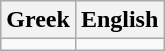<table class='wikitable'>
<tr>
<th>Greek</th>
<th>English</th>
</tr>
<tr>
<td></td>
<td></td>
</tr>
</table>
